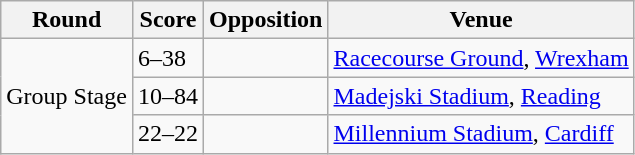<table class="wikitable">
<tr>
<th>Round</th>
<th>Score</th>
<th>Opposition</th>
<th>Venue</th>
</tr>
<tr>
<td rowspan="3">Group Stage</td>
<td>6–38</td>
<td></td>
<td><a href='#'>Racecourse Ground</a>, <a href='#'>Wrexham</a></td>
</tr>
<tr>
<td>10–84</td>
<td></td>
<td><a href='#'>Madejski Stadium</a>, <a href='#'>Reading</a></td>
</tr>
<tr>
<td>22–22</td>
<td></td>
<td><a href='#'>Millennium Stadium</a>, <a href='#'>Cardiff</a></td>
</tr>
</table>
